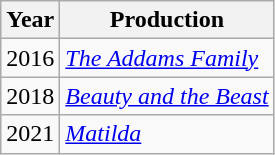<table class="wikitable">
<tr>
<th>Year</th>
<th>Production</th>
</tr>
<tr>
<td>2016</td>
<td><em><a href='#'>The Addams Family</a></em></td>
</tr>
<tr>
<td>2018</td>
<td><em><a href='#'>Beauty and the Beast</a></em></td>
</tr>
<tr>
<td>2021</td>
<td><em><a href='#'>Matilda</a></em></td>
</tr>
</table>
